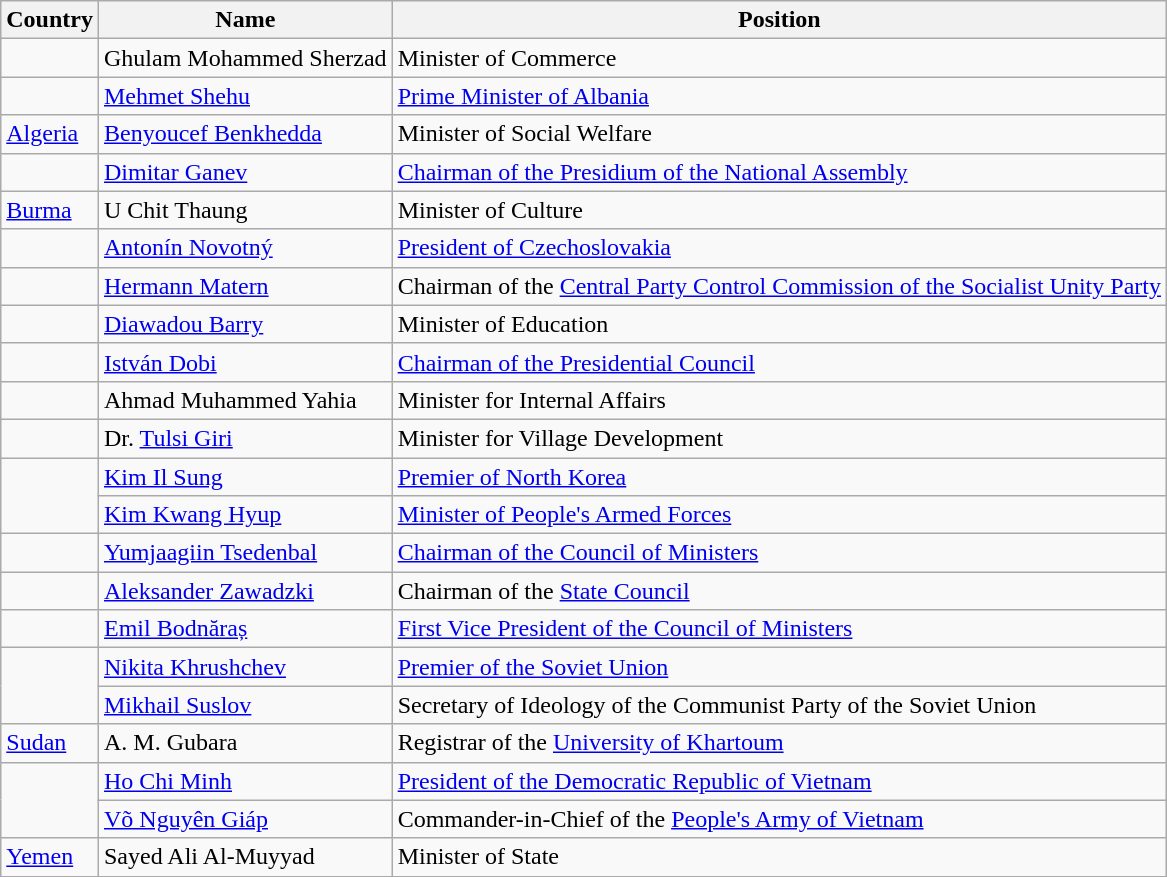<table class="wikitable">
<tr>
<th>Country</th>
<th>Name</th>
<th>Position</th>
</tr>
<tr>
<td></td>
<td>Ghulam Mohammed Sherzad</td>
<td>Minister of Commerce</td>
</tr>
<tr>
<td></td>
<td><a href='#'>Mehmet Shehu</a></td>
<td><a href='#'>Prime Minister of Albania</a></td>
</tr>
<tr>
<td> <a href='#'>Algeria</a></td>
<td><a href='#'>Benyoucef Benkhedda</a></td>
<td>Minister of Social Welfare</td>
</tr>
<tr>
<td></td>
<td><a href='#'>Dimitar Ganev</a></td>
<td><a href='#'>Chairman of the Presidium of the National Assembly</a></td>
</tr>
<tr>
<td> <a href='#'>Burma</a></td>
<td>U Chit Thaung</td>
<td>Minister of Culture</td>
</tr>
<tr>
<td></td>
<td><a href='#'>Antonín Novotný</a></td>
<td><a href='#'>President of Czechoslovakia</a></td>
</tr>
<tr>
<td></td>
<td><a href='#'>Hermann Matern</a></td>
<td>Chairman of the <a href='#'>Central Party Control Commission of the Socialist Unity Party</a></td>
</tr>
<tr>
<td></td>
<td><a href='#'>Diawadou Barry</a></td>
<td>Minister of Education</td>
</tr>
<tr>
<td></td>
<td><a href='#'>István Dobi</a></td>
<td><a href='#'>Chairman of the Presidential Council</a></td>
</tr>
<tr>
<td></td>
<td>Ahmad Muhammed Yahia</td>
<td>Minister for Internal Affairs</td>
</tr>
<tr>
<td></td>
<td>Dr. <a href='#'>Tulsi Giri</a></td>
<td>Minister for Village Development</td>
</tr>
<tr>
<td rowspan="2"></td>
<td><a href='#'>Kim Il Sung</a></td>
<td><a href='#'>Premier of North Korea</a></td>
</tr>
<tr>
<td><a href='#'>Kim Kwang Hyup</a></td>
<td><a href='#'>Minister of People's Armed Forces</a></td>
</tr>
<tr>
<td></td>
<td><a href='#'>Yumjaagiin Tsedenbal</a></td>
<td><a href='#'>Chairman of the Council of Ministers</a></td>
</tr>
<tr>
<td></td>
<td><a href='#'>Aleksander Zawadzki</a></td>
<td>Chairman of the <a href='#'>State Council</a></td>
</tr>
<tr>
<td></td>
<td><a href='#'>Emil Bodnăraș</a></td>
<td><a href='#'>First Vice President of the Council of Ministers</a></td>
</tr>
<tr>
<td rowspan="2"></td>
<td><a href='#'>Nikita Khrushchev</a></td>
<td><a href='#'>Premier of the Soviet Union</a></td>
</tr>
<tr>
<td><a href='#'>Mikhail Suslov</a></td>
<td>Secretary of Ideology of the Communist Party of the Soviet Union</td>
</tr>
<tr>
<td> <a href='#'>Sudan</a></td>
<td>A. M. Gubara</td>
<td>Registrar of the <a href='#'>University of Khartoum</a></td>
</tr>
<tr>
<td rowspan="2"></td>
<td><a href='#'>Ho Chi Minh</a></td>
<td><a href='#'>President of the Democratic Republic of Vietnam</a></td>
</tr>
<tr>
<td><a href='#'>Võ Nguyên Giáp</a></td>
<td>Commander-in-Chief of the <a href='#'>People's Army of Vietnam</a></td>
</tr>
<tr>
<td> <a href='#'>Yemen</a></td>
<td>Sayed Ali Al-Muyyad</td>
<td>Minister of State</td>
</tr>
</table>
